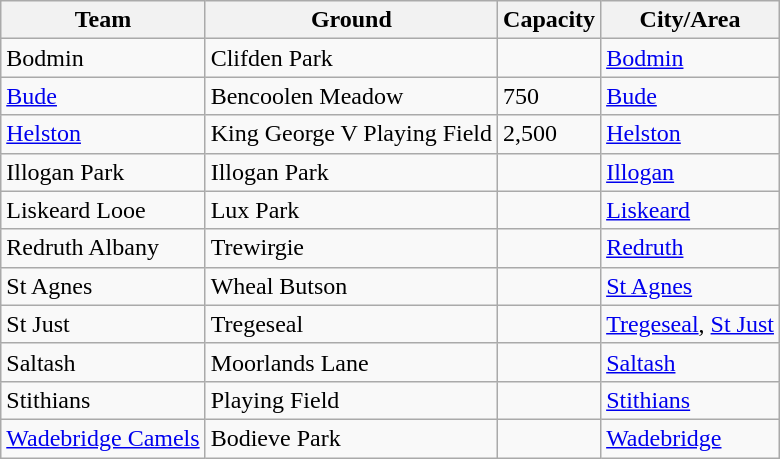<table class="wikitable sortable">
<tr>
<th>Team</th>
<th>Ground</th>
<th>Capacity</th>
<th>City/Area</th>
</tr>
<tr>
<td>Bodmin</td>
<td>Clifden Park</td>
<td></td>
<td><a href='#'>Bodmin</a></td>
</tr>
<tr>
<td><a href='#'>Bude</a></td>
<td>Bencoolen Meadow</td>
<td>750</td>
<td><a href='#'>Bude</a></td>
</tr>
<tr>
<td><a href='#'>Helston</a></td>
<td>King George V Playing Field</td>
<td>2,500</td>
<td><a href='#'>Helston</a></td>
</tr>
<tr>
<td>Illogan Park</td>
<td>Illogan Park</td>
<td></td>
<td><a href='#'>Illogan</a></td>
</tr>
<tr>
<td>Liskeard Looe</td>
<td>Lux Park</td>
<td></td>
<td><a href='#'>Liskeard</a></td>
</tr>
<tr>
<td>Redruth Albany</td>
<td>Trewirgie</td>
<td></td>
<td><a href='#'>Redruth</a></td>
</tr>
<tr>
<td>St Agnes</td>
<td>Wheal Butson</td>
<td></td>
<td><a href='#'>St Agnes</a></td>
</tr>
<tr>
<td>St Just</td>
<td>Tregeseal</td>
<td></td>
<td><a href='#'>Tregeseal</a>, <a href='#'>St Just</a></td>
</tr>
<tr>
<td>Saltash</td>
<td>Moorlands Lane</td>
<td></td>
<td><a href='#'>Saltash</a></td>
</tr>
<tr>
<td>Stithians</td>
<td>Playing Field</td>
<td></td>
<td><a href='#'>Stithians</a></td>
</tr>
<tr>
<td><a href='#'>Wadebridge Camels</a></td>
<td>Bodieve Park</td>
<td></td>
<td><a href='#'>Wadebridge</a></td>
</tr>
</table>
